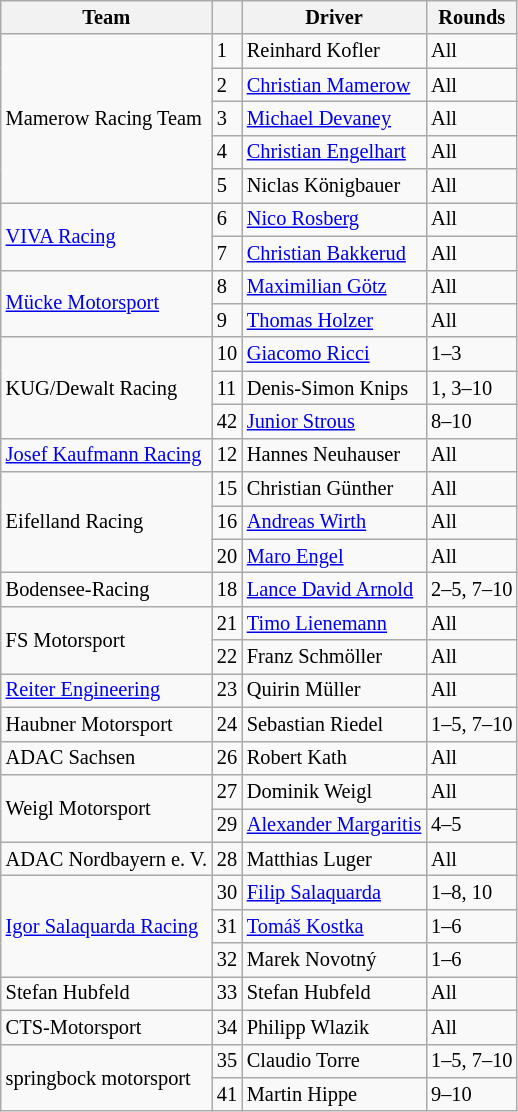<table class="wikitable" style="font-size:85%">
<tr>
<th>Team</th>
<th></th>
<th>Driver</th>
<th>Rounds</th>
</tr>
<tr>
<td rowspan=5> Mamerow Racing Team</td>
<td>1</td>
<td> Reinhard Kofler</td>
<td>All</td>
</tr>
<tr>
<td>2</td>
<td> <a href='#'>Christian Mamerow</a></td>
<td>All</td>
</tr>
<tr>
<td>3</td>
<td> <a href='#'>Michael Devaney</a></td>
<td>All</td>
</tr>
<tr>
<td>4</td>
<td> <a href='#'>Christian Engelhart</a></td>
<td>All</td>
</tr>
<tr>
<td>5</td>
<td> Niclas Königbauer</td>
<td>All</td>
</tr>
<tr>
<td rowspan=2> <a href='#'>VIVA Racing</a></td>
<td>6</td>
<td> <a href='#'>Nico Rosberg</a></td>
<td>All</td>
</tr>
<tr>
<td>7</td>
<td> <a href='#'>Christian Bakkerud</a></td>
<td>All</td>
</tr>
<tr>
<td rowspan=2> <a href='#'>Mücke Motorsport</a></td>
<td>8</td>
<td> <a href='#'>Maximilian Götz</a></td>
<td>All</td>
</tr>
<tr>
<td>9</td>
<td> <a href='#'>Thomas Holzer</a></td>
<td>All</td>
</tr>
<tr>
<td rowspan=3> KUG/Dewalt Racing</td>
<td>10</td>
<td> <a href='#'>Giacomo Ricci</a></td>
<td>1–3</td>
</tr>
<tr>
<td>11</td>
<td> Denis-Simon Knips</td>
<td>1, 3–10</td>
</tr>
<tr>
<td>42</td>
<td> <a href='#'>Junior Strous</a></td>
<td>8–10</td>
</tr>
<tr>
<td> <a href='#'>Josef Kaufmann Racing</a></td>
<td>12</td>
<td> Hannes Neuhauser</td>
<td>All</td>
</tr>
<tr>
<td rowspan=3> Eifelland Racing</td>
<td>15</td>
<td> Christian Günther</td>
<td>All</td>
</tr>
<tr>
<td>16</td>
<td> <a href='#'>Andreas Wirth</a></td>
<td>All</td>
</tr>
<tr>
<td>20</td>
<td> <a href='#'>Maro Engel</a></td>
<td>All</td>
</tr>
<tr>
<td> Bodensee-Racing</td>
<td>18</td>
<td> <a href='#'>Lance David Arnold</a></td>
<td>2–5, 7–10</td>
</tr>
<tr>
<td rowspan=2> FS Motorsport</td>
<td>21</td>
<td> <a href='#'>Timo Lienemann</a></td>
<td>All</td>
</tr>
<tr>
<td>22</td>
<td> Franz Schmöller</td>
<td>All</td>
</tr>
<tr>
<td> <a href='#'>Reiter Engineering</a></td>
<td>23</td>
<td> Quirin Müller</td>
<td>All</td>
</tr>
<tr>
<td> Haubner Motorsport</td>
<td>24</td>
<td> Sebastian Riedel</td>
<td>1–5, 7–10</td>
</tr>
<tr>
<td> ADAC Sachsen</td>
<td>26</td>
<td> Robert Kath</td>
<td>All</td>
</tr>
<tr>
<td rowspan=2> Weigl Motorsport</td>
<td>27</td>
<td> Dominik Weigl</td>
<td>All</td>
</tr>
<tr>
<td>29</td>
<td> <a href='#'>Alexander Margaritis</a></td>
<td>4–5</td>
</tr>
<tr>
<td> ADAC Nordbayern e. V.</td>
<td>28</td>
<td> Matthias Luger</td>
<td>All</td>
</tr>
<tr>
<td rowspan=3> <a href='#'>Igor Salaquarda Racing</a></td>
<td>30</td>
<td> <a href='#'>Filip Salaquarda</a></td>
<td>1–8, 10</td>
</tr>
<tr>
<td>31</td>
<td> <a href='#'>Tomáš Kostka</a></td>
<td>1–6</td>
</tr>
<tr>
<td>32</td>
<td> Marek Novotný</td>
<td>1–6</td>
</tr>
<tr>
<td> Stefan Hubfeld</td>
<td>33</td>
<td> Stefan Hubfeld</td>
<td>All</td>
</tr>
<tr>
<td> CTS-Motorsport</td>
<td>34</td>
<td> Philipp Wlazik</td>
<td>All</td>
</tr>
<tr>
<td rowspan=2> springbock motorsport</td>
<td>35</td>
<td> Claudio Torre</td>
<td>1–5, 7–10</td>
</tr>
<tr>
<td>41</td>
<td> Martin Hippe</td>
<td>9–10</td>
</tr>
</table>
